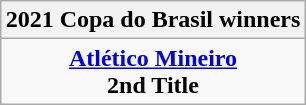<table class="wikitable" style="text-align: center; margin: 0 auto;">
<tr>
<th>2021 Copa do Brasil winners</th>
</tr>
<tr>
<td><strong><a href='#'>Atlético Mineiro</a></strong><br><strong>2nd Title</strong></td>
</tr>
</table>
